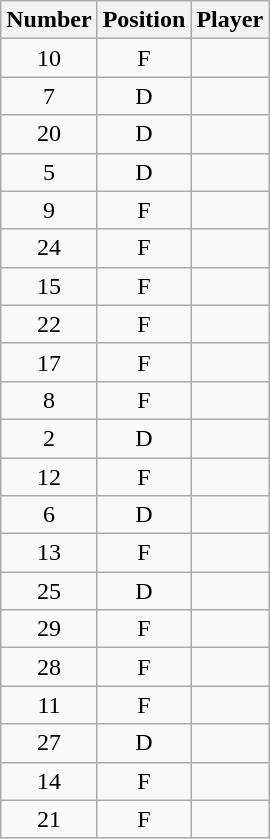<table class="wikitable sortable" style="text-align:center; padding:4px; border-spacing=0;">
<tr>
<th>Number</th>
<th>Position</th>
<th>Player</th>
</tr>
<tr>
<td>10</td>
<td>F</td>
<td align=left></td>
</tr>
<tr>
<td>7</td>
<td>D</td>
<td align=left></td>
</tr>
<tr>
<td>20</td>
<td>D</td>
<td align=left></td>
</tr>
<tr>
<td>5</td>
<td>D</td>
<td align=left></td>
</tr>
<tr>
<td>9</td>
<td>F</td>
<td align=left></td>
</tr>
<tr>
<td>24</td>
<td>F</td>
<td align=left></td>
</tr>
<tr>
<td>15</td>
<td>F</td>
<td align=left></td>
</tr>
<tr>
<td>22</td>
<td>F</td>
<td align=left></td>
</tr>
<tr>
<td>17</td>
<td>F</td>
<td align=left></td>
</tr>
<tr>
<td>8</td>
<td>F</td>
<td align=left></td>
</tr>
<tr>
<td>2</td>
<td>D</td>
<td align=left></td>
</tr>
<tr>
<td>12</td>
<td>F</td>
<td align=left></td>
</tr>
<tr>
<td>6</td>
<td>D</td>
<td align=left></td>
</tr>
<tr>
<td>13</td>
<td>F</td>
<td align=left></td>
</tr>
<tr>
<td>25</td>
<td>D</td>
<td align=left></td>
</tr>
<tr>
<td>29</td>
<td>F</td>
<td align=left></td>
</tr>
<tr>
<td>28</td>
<td>F</td>
<td align=left></td>
</tr>
<tr>
<td>11</td>
<td>F</td>
<td align=left></td>
</tr>
<tr>
<td>27</td>
<td>D</td>
<td align=left></td>
</tr>
<tr>
<td>14</td>
<td>F</td>
<td align=left></td>
</tr>
<tr>
<td>21</td>
<td>F</td>
<td align=left></td>
</tr>
</table>
